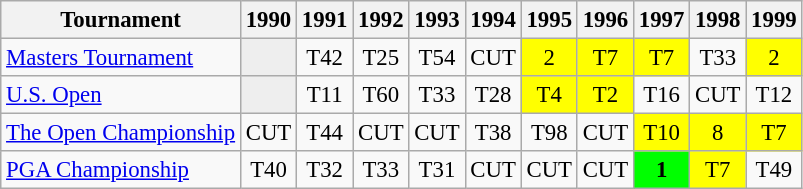<table class="wikitable" style="font-size:95%;text-align:center;">
<tr>
<th>Tournament</th>
<th>1990</th>
<th>1991</th>
<th>1992</th>
<th>1993</th>
<th>1994</th>
<th>1995</th>
<th>1996</th>
<th>1997</th>
<th>1998</th>
<th>1999</th>
</tr>
<tr>
<td align=left><a href='#'>Masters Tournament</a></td>
<td style="background:#eeeeee;"></td>
<td>T42</td>
<td>T25</td>
<td>T54</td>
<td>CUT</td>
<td style="background:yellow;">2</td>
<td style="background:yellow;">T7</td>
<td style="background:yellow;">T7</td>
<td>T33</td>
<td style="background:yellow;">2</td>
</tr>
<tr>
<td align=left><a href='#'>U.S. Open</a></td>
<td style="background:#eeeeee;"></td>
<td>T11</td>
<td>T60</td>
<td>T33</td>
<td>T28</td>
<td style="background:yellow;">T4</td>
<td style="background:yellow;">T2</td>
<td>T16</td>
<td>CUT</td>
<td>T12</td>
</tr>
<tr>
<td align=left><a href='#'>The Open Championship</a></td>
<td>CUT</td>
<td>T44</td>
<td>CUT</td>
<td>CUT</td>
<td>T38</td>
<td>T98</td>
<td>CUT</td>
<td style="background:yellow;">T10</td>
<td style="background:yellow;">8</td>
<td style="background:yellow;">T7</td>
</tr>
<tr>
<td align=left><a href='#'>PGA Championship</a></td>
<td>T40</td>
<td>T32</td>
<td>T33</td>
<td>T31</td>
<td>CUT</td>
<td>CUT</td>
<td>CUT</td>
<td style="background:lime;"><strong>1</strong></td>
<td style="background:yellow;">T7</td>
<td>T49</td>
</tr>
</table>
